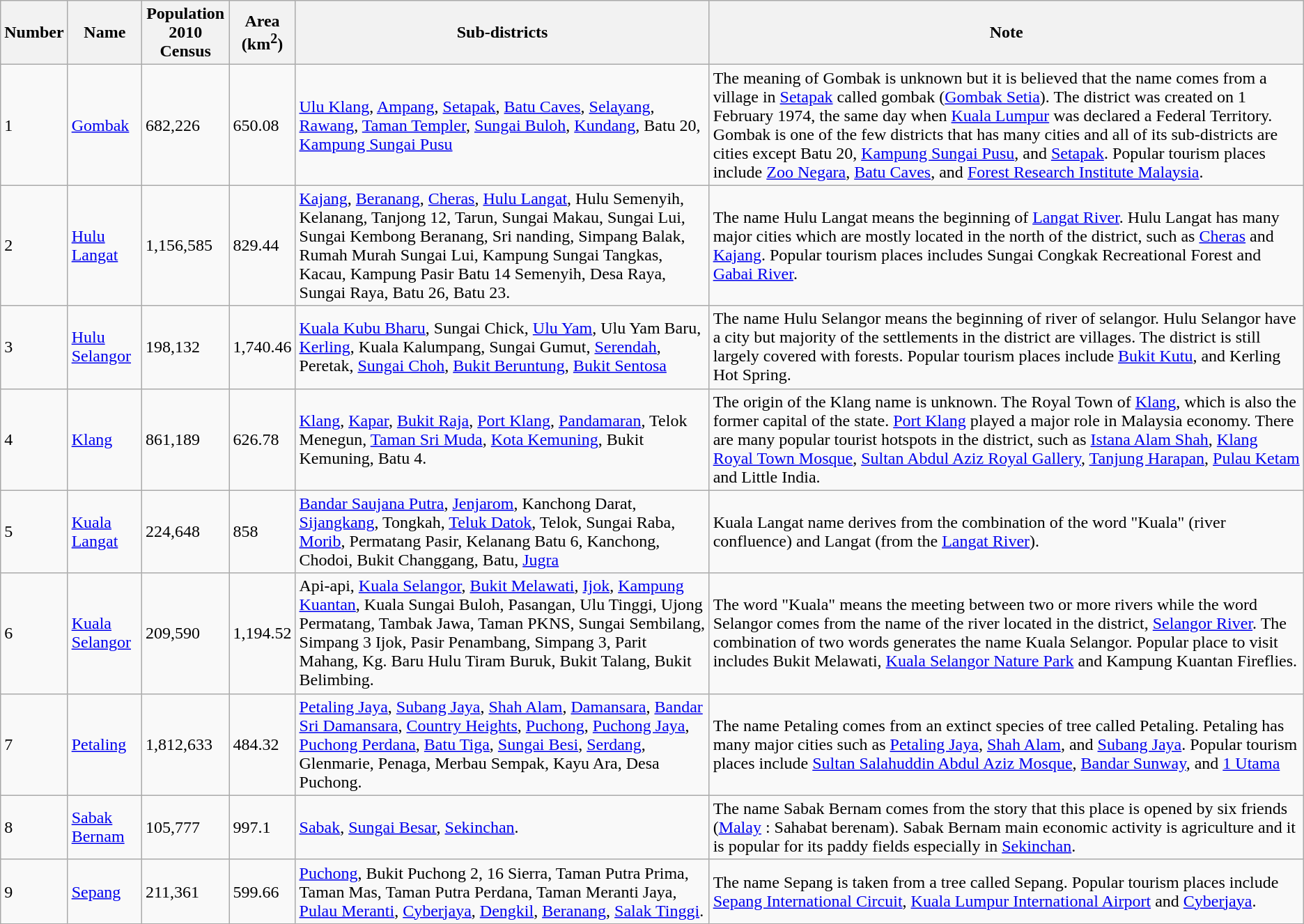<table class="wikitable">
<tr>
<th>Number</th>
<th>Name</th>
<th>Population<br>2010 Census</th>
<th>Area <br>(km<sup>2</sup>)</th>
<th>Sub-districts</th>
<th>Note</th>
</tr>
<tr>
<td>1</td>
<td><a href='#'>Gombak</a></td>
<td>682,226</td>
<td>650.08</td>
<td><a href='#'>Ulu Klang</a>, <a href='#'>Ampang</a>, <a href='#'>Setapak</a>, <a href='#'>Batu Caves</a>, <a href='#'>Selayang</a>, <a href='#'>Rawang</a>, <a href='#'>Taman Templer</a>, <a href='#'>Sungai Buloh</a>, <a href='#'>Kundang</a>, Batu 20, <a href='#'>Kampung Sungai Pusu</a></td>
<td>The meaning of Gombak is unknown but it is believed that the name comes from a village in <a href='#'>Setapak</a> called gombak (<a href='#'>Gombak Setia</a>). The district was created on 1 February 1974, the same day when <a href='#'>Kuala Lumpur</a> was declared a Federal Territory. Gombak is one of the few districts that has many cities and all of its sub-districts are cities except Batu 20, <a href='#'>Kampung Sungai Pusu</a>, and <a href='#'>Setapak</a>. Popular tourism places include <a href='#'>Zoo Negara</a>, <a href='#'>Batu Caves</a>, and <a href='#'>Forest Research Institute Malaysia</a>.</td>
</tr>
<tr>
<td>2</td>
<td><a href='#'>Hulu Langat</a></td>
<td>1,156,585</td>
<td>829.44</td>
<td><a href='#'>Kajang</a>, <a href='#'>Beranang</a>, <a href='#'>Cheras</a>, <a href='#'>Hulu Langat</a>, Hulu Semenyih, Kelanang, Tanjong 12, Tarun, Sungai Makau, Sungai Lui, Sungai Kembong Beranang, Sri nanding, Simpang Balak, Rumah Murah Sungai Lui, Kampung Sungai Tangkas, Kacau, Kampung Pasir Batu 14 Semenyih, Desa Raya, Sungai Raya, Batu 26, Batu 23.</td>
<td>The name Hulu Langat means the beginning of <a href='#'>Langat River</a>. Hulu Langat has many major cities which are mostly located in the north of the district, such as <a href='#'>Cheras</a> and <a href='#'>Kajang</a>. Popular tourism places includes Sungai Congkak Recreational Forest and <a href='#'>Gabai River</a>.</td>
</tr>
<tr>
<td>3</td>
<td><a href='#'>Hulu Selangor</a></td>
<td>198,132</td>
<td>1,740.46</td>
<td><a href='#'>Kuala Kubu Bharu</a>, Sungai Chick, <a href='#'>Ulu Yam</a>, Ulu Yam Baru, <a href='#'>Kerling</a>, Kuala Kalumpang, Sungai Gumut, <a href='#'>Serendah</a>, Peretak, <a href='#'>Sungai Choh</a>, <a href='#'>Bukit Beruntung</a>, <a href='#'>Bukit Sentosa</a></td>
<td>The name Hulu Selangor means the beginning of river of selangor. Hulu Selangor have a city but majority of the settlements in the district are villages. The district is still largely covered with forests. Popular tourism places include <a href='#'>Bukit Kutu</a>, and Kerling Hot Spring.</td>
</tr>
<tr>
<td>4</td>
<td><a href='#'>Klang</a></td>
<td>861,189</td>
<td>626.78</td>
<td><a href='#'>Klang</a>, <a href='#'>Kapar</a>, <a href='#'>Bukit Raja</a>, <a href='#'>Port Klang</a>, <a href='#'>Pandamaran</a>, Telok Menegun, <a href='#'>Taman Sri Muda</a>, <a href='#'>Kota Kemuning</a>, Bukit Kemuning, Batu 4.</td>
<td>The origin of the Klang name is unknown. The Royal Town of <a href='#'>Klang</a>, which is also the former capital of the state. <a href='#'>Port Klang</a> played a major role in Malaysia economy. There are many popular tourist hotspots in the district, such as <a href='#'>Istana Alam Shah</a>, <a href='#'>Klang Royal Town Mosque</a>, <a href='#'>Sultan Abdul Aziz Royal Gallery</a>, <a href='#'>Tanjung Harapan</a>, <a href='#'>Pulau Ketam</a> and Little India.</td>
</tr>
<tr>
<td>5</td>
<td><a href='#'>Kuala Langat</a></td>
<td>224,648</td>
<td>858</td>
<td><a href='#'>Bandar Saujana Putra</a>, <a href='#'>Jenjarom</a>, Kanchong Darat, <a href='#'>Sijangkang</a>, Tongkah, <a href='#'>Teluk Datok</a>, Telok, Sungai Raba, <a href='#'>Morib</a>, Permatang Pasir, Kelanang Batu 6, Kanchong, Chodoi, Bukit Changgang, Batu, <a href='#'>Jugra</a></td>
<td>Kuala Langat name derives from the combination of the word "Kuala" (river confluence) and Langat (from the <a href='#'>Langat River</a>).</td>
</tr>
<tr>
<td>6</td>
<td><a href='#'>Kuala Selangor</a></td>
<td>209,590</td>
<td>1,194.52</td>
<td>Api-api, <a href='#'>Kuala Selangor</a>, <a href='#'>Bukit Melawati</a>, <a href='#'>Ijok</a>, <a href='#'>Kampung Kuantan</a>, Kuala Sungai Buloh, Pasangan, Ulu Tinggi, Ujong Permatang, Tambak Jawa, Taman PKNS, Sungai Sembilang, Simpang 3 Ijok, Pasir Penambang, Simpang 3, Parit Mahang, Kg. Baru Hulu Tiram Buruk, Bukit Talang, Bukit Belimbing.</td>
<td>The word "Kuala" means the meeting between two or more rivers while the word Selangor comes from the name of the river located in the district, <a href='#'>Selangor River</a>. The combination of two words generates the name Kuala Selangor. Popular place to visit includes Bukit Melawati, <a href='#'>Kuala Selangor Nature Park</a> and Kampung Kuantan Fireflies.</td>
</tr>
<tr>
<td>7</td>
<td><a href='#'>Petaling</a></td>
<td>1,812,633</td>
<td>484.32</td>
<td><a href='#'>Petaling Jaya</a>, <a href='#'>Subang Jaya</a>, <a href='#'>Shah Alam</a>, <a href='#'>Damansara</a>, <a href='#'>Bandar Sri Damansara</a>, <a href='#'>Country Heights</a>, <a href='#'>Puchong</a>, <a href='#'>Puchong Jaya</a>, <a href='#'>Puchong Perdana</a>, <a href='#'>Batu Tiga</a>, <a href='#'>Sungai Besi</a>, <a href='#'>Serdang</a>, Glenmarie, Penaga, Merbau Sempak, Kayu Ara, Desa Puchong.</td>
<td>The name Petaling comes from an extinct species of tree called Petaling. Petaling has many major cities such as <a href='#'>Petaling Jaya</a>, <a href='#'>Shah Alam</a>, and <a href='#'>Subang Jaya</a>. Popular tourism places include <a href='#'>Sultan Salahuddin Abdul Aziz Mosque</a>, <a href='#'>Bandar Sunway</a>, and <a href='#'>1 Utama</a></td>
</tr>
<tr>
<td>8</td>
<td><a href='#'>Sabak Bernam</a></td>
<td>105,777</td>
<td>997.1</td>
<td><a href='#'>Sabak</a>, <a href='#'>Sungai Besar</a>, <a href='#'>Sekinchan</a>.</td>
<td>The name Sabak Bernam comes from the story that this place is opened by six friends (<a href='#'>Malay</a> : Sahabat berenam). Sabak Bernam main economic activity is agriculture and it is popular for its paddy fields especially in <a href='#'>Sekinchan</a>.</td>
</tr>
<tr>
<td>9</td>
<td><a href='#'>Sepang</a></td>
<td>211,361</td>
<td>599.66</td>
<td><a href='#'>Puchong</a>, Bukit Puchong 2, 16 Sierra, Taman Putra Prima, Taman Mas, Taman Putra Perdana, Taman Meranti Jaya, <a href='#'>Pulau Meranti</a>, <a href='#'>Cyberjaya</a>, <a href='#'>Dengkil</a>, <a href='#'>Beranang</a>, <a href='#'>Salak Tinggi</a>.</td>
<td>The name Sepang is taken from a tree called Sepang. Popular tourism places include <a href='#'>Sepang International Circuit</a>, <a href='#'>Kuala Lumpur International Airport</a> and <a href='#'>Cyberjaya</a>.</td>
</tr>
</table>
